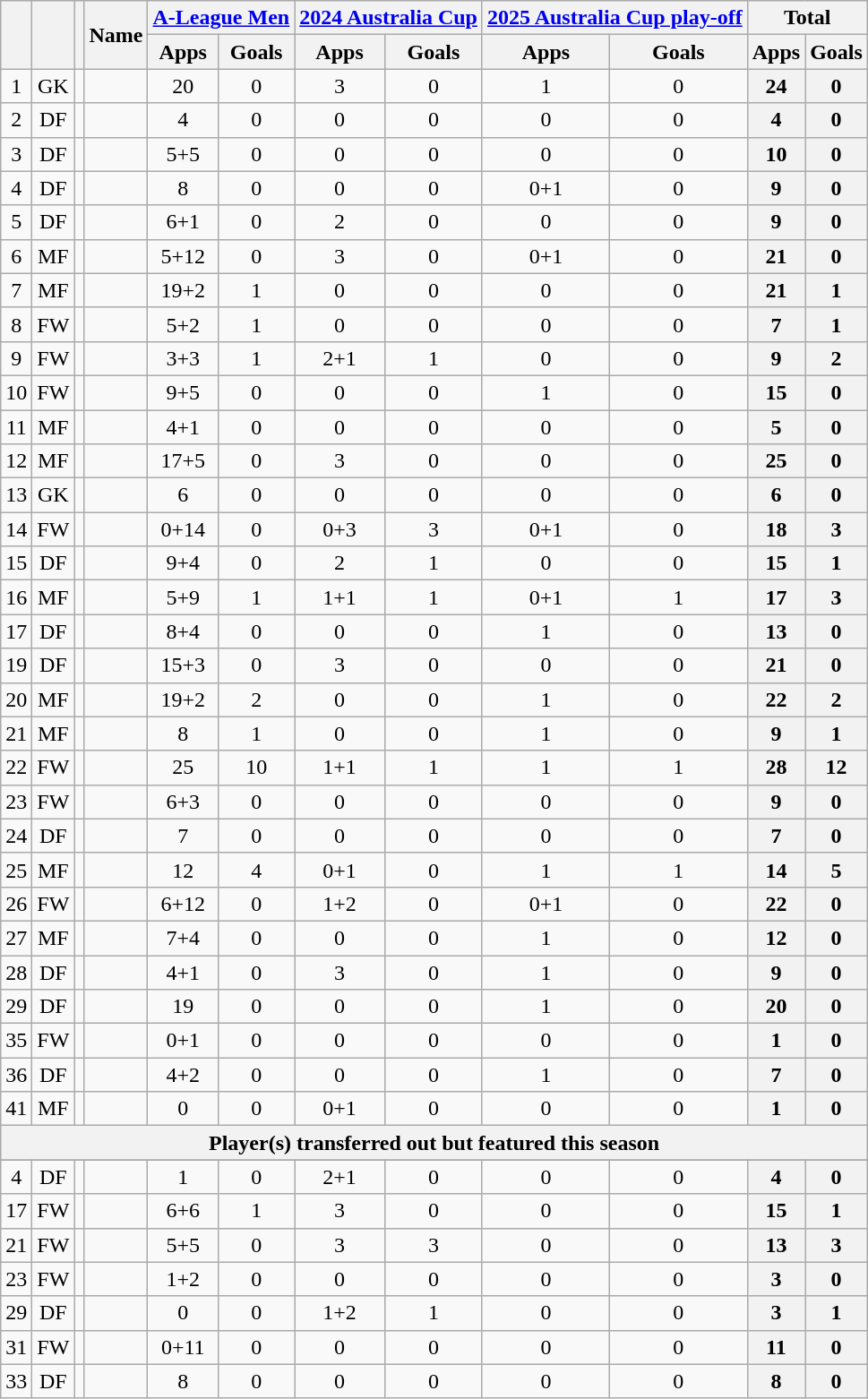<table class="wikitable sortable" style="text-align:center;">
<tr>
<th rowspan="2"></th>
<th rowspan="2"></th>
<th rowspan="2"></th>
<th rowspan="2">Name</th>
<th colspan="2"><a href='#'>A-League Men</a></th>
<th colspan="2"><a href='#'>2024 Australia Cup</a></th>
<th colspan="2"><a href='#'>2025 Australia Cup play-off</a></th>
<th colspan="2">Total</th>
</tr>
<tr>
<th>Apps</th>
<th>Goals</th>
<th>Apps</th>
<th>Goals</th>
<th>Apps</th>
<th>Goals</th>
<th>Apps</th>
<th>Goals</th>
</tr>
<tr>
<td>1</td>
<td>GK</td>
<td></td>
<td align="left"><br></td>
<td>20</td>
<td>0<br></td>
<td>3</td>
<td>0<br></td>
<td>1</td>
<td>0<br></td>
<th>24</th>
<th>0</th>
</tr>
<tr>
<td>2</td>
<td>DF</td>
<td></td>
<td align="left"><br></td>
<td>4</td>
<td>0<br></td>
<td>0</td>
<td>0<br></td>
<td>0</td>
<td>0<br></td>
<th>4</th>
<th>0</th>
</tr>
<tr>
<td>3</td>
<td>DF</td>
<td></td>
<td align="left"><br></td>
<td>5+5</td>
<td>0<br></td>
<td>0</td>
<td>0<br></td>
<td>0</td>
<td>0<br></td>
<th>10</th>
<th>0</th>
</tr>
<tr>
<td>4</td>
<td>DF</td>
<td></td>
<td align="left"><br></td>
<td>8</td>
<td>0<br></td>
<td>0</td>
<td>0<br></td>
<td>0+1</td>
<td>0<br></td>
<th>9</th>
<th>0</th>
</tr>
<tr>
<td>5</td>
<td>DF</td>
<td></td>
<td align="left"><br></td>
<td>6+1</td>
<td>0<br></td>
<td>2</td>
<td>0<br></td>
<td>0</td>
<td>0<br></td>
<th>9</th>
<th>0</th>
</tr>
<tr>
<td>6</td>
<td>MF</td>
<td></td>
<td align="left"><br></td>
<td>5+12</td>
<td>0<br></td>
<td>3</td>
<td>0<br></td>
<td>0+1</td>
<td>0<br></td>
<th>21</th>
<th>0</th>
</tr>
<tr>
<td>7</td>
<td>MF</td>
<td></td>
<td align="left"><br></td>
<td>19+2</td>
<td>1<br></td>
<td>0</td>
<td>0<br></td>
<td>0</td>
<td>0<br></td>
<th>21</th>
<th>1</th>
</tr>
<tr>
<td>8</td>
<td>FW</td>
<td></td>
<td align="left"><br></td>
<td>5+2</td>
<td>1<br></td>
<td>0</td>
<td>0<br></td>
<td>0</td>
<td>0<br></td>
<th>7</th>
<th>1</th>
</tr>
<tr>
<td>9</td>
<td>FW</td>
<td></td>
<td align="left"><br></td>
<td>3+3</td>
<td>1<br></td>
<td>2+1</td>
<td>1<br></td>
<td>0</td>
<td>0<br></td>
<th>9</th>
<th>2</th>
</tr>
<tr>
<td>10</td>
<td>FW</td>
<td></td>
<td align="left"><br></td>
<td>9+5</td>
<td>0<br></td>
<td>0</td>
<td>0<br></td>
<td>1</td>
<td>0<br></td>
<th>15</th>
<th>0</th>
</tr>
<tr>
<td>11</td>
<td>MF</td>
<td></td>
<td align="left"><br></td>
<td>4+1</td>
<td>0<br></td>
<td>0</td>
<td>0<br></td>
<td>0</td>
<td>0<br></td>
<th>5</th>
<th>0</th>
</tr>
<tr>
<td>12</td>
<td>MF</td>
<td></td>
<td align="left"><br></td>
<td>17+5</td>
<td>0<br></td>
<td>3</td>
<td>0<br></td>
<td>0</td>
<td>0<br></td>
<th>25</th>
<th>0</th>
</tr>
<tr>
<td>13</td>
<td>GK</td>
<td></td>
<td align="left"><br></td>
<td>6</td>
<td>0<br></td>
<td>0</td>
<td>0<br></td>
<td>0</td>
<td>0<br></td>
<th>6</th>
<th>0</th>
</tr>
<tr>
<td>14</td>
<td>FW</td>
<td></td>
<td align="left"><br></td>
<td>0+14</td>
<td>0<br></td>
<td>0+3</td>
<td>3<br></td>
<td>0+1</td>
<td>0<br></td>
<th>18</th>
<th>3</th>
</tr>
<tr>
<td>15</td>
<td>DF</td>
<td></td>
<td align="left"><br></td>
<td>9+4</td>
<td>0<br></td>
<td>2</td>
<td>1<br></td>
<td>0</td>
<td>0<br></td>
<th>15</th>
<th>1</th>
</tr>
<tr>
<td>16</td>
<td>MF</td>
<td></td>
<td align="left"><br></td>
<td>5+9</td>
<td>1<br></td>
<td>1+1</td>
<td>1<br></td>
<td>0+1</td>
<td>1<br></td>
<th>17</th>
<th>3</th>
</tr>
<tr>
<td>17</td>
<td>DF</td>
<td></td>
<td align="left"><br></td>
<td>8+4</td>
<td>0<br></td>
<td>0</td>
<td>0<br></td>
<td>1</td>
<td>0<br></td>
<th>13</th>
<th>0</th>
</tr>
<tr>
<td>19</td>
<td>DF</td>
<td></td>
<td align="left"><br></td>
<td>15+3</td>
<td>0<br></td>
<td>3</td>
<td>0<br></td>
<td>0</td>
<td>0<br></td>
<th>21</th>
<th>0</th>
</tr>
<tr>
<td>20</td>
<td>MF</td>
<td></td>
<td align="left"><br></td>
<td>19+2</td>
<td>2<br></td>
<td>0</td>
<td>0<br></td>
<td>1</td>
<td>0<br></td>
<th>22</th>
<th>2</th>
</tr>
<tr>
<td>21</td>
<td>MF</td>
<td></td>
<td align="left"><br></td>
<td>8</td>
<td>1<br></td>
<td>0</td>
<td>0<br></td>
<td>1</td>
<td>0<br></td>
<th>9</th>
<th>1</th>
</tr>
<tr>
<td>22</td>
<td>FW</td>
<td></td>
<td align="left"><br></td>
<td>25</td>
<td>10<br></td>
<td>1+1</td>
<td>1<br></td>
<td>1</td>
<td>1<br></td>
<th>28</th>
<th>12</th>
</tr>
<tr>
<td>23</td>
<td>FW</td>
<td></td>
<td align="left"><br></td>
<td>6+3</td>
<td>0<br></td>
<td>0</td>
<td>0<br></td>
<td>0</td>
<td>0<br></td>
<th>9</th>
<th>0</th>
</tr>
<tr>
<td>24</td>
<td>DF</td>
<td></td>
<td align="left"><br></td>
<td>7</td>
<td>0<br></td>
<td>0</td>
<td>0<br></td>
<td>0</td>
<td>0<br></td>
<th>7</th>
<th>0</th>
</tr>
<tr>
<td>25</td>
<td>MF</td>
<td></td>
<td align="left"><br></td>
<td>12</td>
<td>4<br></td>
<td>0+1</td>
<td>0<br></td>
<td>1</td>
<td>1<br></td>
<th>14</th>
<th>5</th>
</tr>
<tr>
<td>26</td>
<td>FW</td>
<td></td>
<td align="left"><br></td>
<td>6+12</td>
<td>0<br></td>
<td>1+2</td>
<td>0<br></td>
<td>0+1</td>
<td>0<br></td>
<th>22</th>
<th>0</th>
</tr>
<tr>
<td>27</td>
<td>MF</td>
<td></td>
<td align="left"><br></td>
<td>7+4</td>
<td>0<br></td>
<td>0</td>
<td>0<br></td>
<td>1</td>
<td>0<br></td>
<th>12</th>
<th>0</th>
</tr>
<tr>
<td>28</td>
<td>DF</td>
<td></td>
<td align="left"><br></td>
<td>4+1</td>
<td>0<br></td>
<td>3</td>
<td>0<br></td>
<td>1</td>
<td>0<br></td>
<th>9</th>
<th>0</th>
</tr>
<tr>
<td>29</td>
<td>DF</td>
<td></td>
<td align="left"><br></td>
<td>19</td>
<td>0<br></td>
<td>0</td>
<td>0<br></td>
<td>1</td>
<td>0<br></td>
<th>20</th>
<th>0</th>
</tr>
<tr>
<td>35</td>
<td>FW</td>
<td></td>
<td align="left"><br></td>
<td>0+1</td>
<td>0<br></td>
<td>0</td>
<td>0<br></td>
<td>0</td>
<td>0<br></td>
<th>1</th>
<th>0</th>
</tr>
<tr>
<td>36</td>
<td>DF</td>
<td></td>
<td align="left"><br></td>
<td>4+2</td>
<td>0<br></td>
<td>0</td>
<td>0<br></td>
<td>1</td>
<td>0<br></td>
<th>7</th>
<th>0</th>
</tr>
<tr>
<td>41</td>
<td>MF</td>
<td></td>
<td align="left"><br></td>
<td>0</td>
<td>0<br></td>
<td>0+1</td>
<td>0<br></td>
<td>0</td>
<td>0<br></td>
<th>1</th>
<th>0</th>
</tr>
<tr class=sortbottom>
<th colspan="13">Player(s) transferred out but featured this season</th>
</tr>
<tr class=sortbottom>
</tr>
<tr>
<td>4</td>
<td>DF</td>
<td></td>
<td align="left"><br></td>
<td>1</td>
<td>0<br></td>
<td>2+1</td>
<td>0<br></td>
<td>0</td>
<td>0<br></td>
<th>4</th>
<th>0</th>
</tr>
<tr>
<td>17</td>
<td>FW</td>
<td></td>
<td align="left"><br></td>
<td>6+6</td>
<td>1<br></td>
<td>3</td>
<td>0<br></td>
<td>0</td>
<td>0<br></td>
<th>15</th>
<th>1</th>
</tr>
<tr>
<td>21</td>
<td>FW</td>
<td></td>
<td align="left"><br></td>
<td>5+5</td>
<td>0<br></td>
<td>3</td>
<td>3<br></td>
<td>0</td>
<td>0<br></td>
<th>13</th>
<th>3</th>
</tr>
<tr>
<td>23</td>
<td>FW</td>
<td></td>
<td align="left"><br></td>
<td>1+2</td>
<td>0<br></td>
<td>0</td>
<td>0<br></td>
<td>0</td>
<td>0<br></td>
<th>3</th>
<th>0</th>
</tr>
<tr>
<td>29</td>
<td>DF</td>
<td></td>
<td align="left"><br></td>
<td>0</td>
<td>0<br></td>
<td>1+2</td>
<td>1<br></td>
<td>0</td>
<td>0<br></td>
<th>3</th>
<th>1</th>
</tr>
<tr>
<td>31</td>
<td>FW</td>
<td></td>
<td align="left"><br></td>
<td>0+11</td>
<td>0<br></td>
<td>0</td>
<td>0<br></td>
<td>0</td>
<td>0<br></td>
<th>11</th>
<th>0</th>
</tr>
<tr>
<td>33</td>
<td>DF</td>
<td></td>
<td align="left"><br></td>
<td>8</td>
<td>0<br></td>
<td>0</td>
<td>0<br></td>
<td>0</td>
<td>0<br></td>
<th>8</th>
<th>0</th>
</tr>
</table>
